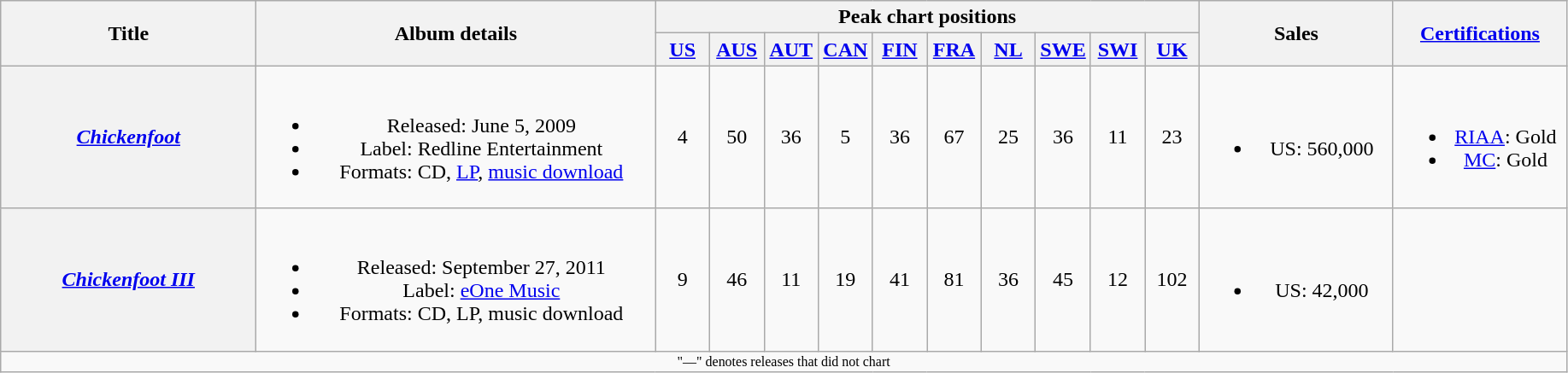<table class="wikitable plainrowheaders" style="text-align:center;">
<tr>
<th rowspan="2" style="width:12em;">Title</th>
<th rowspan="2" style="width:19em;">Album details</th>
<th colspan="10">Peak chart positions</th>
<th rowspan="2" style="width:9em;">Sales</th>
<th rowspan="2" style="width:8em;"><a href='#'>Certifications</a></th>
</tr>
<tr>
<th style="width:35px;"><a href='#'>US</a><br></th>
<th style="width:35px;"><a href='#'>AUS</a><br></th>
<th style="width:35px;"><a href='#'>AUT</a><br></th>
<th style="width:35px;"><a href='#'>CAN</a><br></th>
<th style="width:35px;"><a href='#'>FIN</a><br></th>
<th style="width:35px;"><a href='#'>FRA</a><br></th>
<th style="width:35px;"><a href='#'>NL</a><br></th>
<th style="width:35px;"><a href='#'>SWE</a><br></th>
<th style="width:35px;"><a href='#'>SWI</a><br></th>
<th style="width:35px;"><a href='#'>UK</a><br></th>
</tr>
<tr>
<th scope="row"><em><a href='#'>Chickenfoot</a></em></th>
<td><br><ul><li>Released: June 5, 2009</li><li>Label: Redline Entertainment</li><li>Formats: CD, <a href='#'>LP</a>, <a href='#'>music download</a></li></ul></td>
<td>4</td>
<td>50</td>
<td>36</td>
<td>5</td>
<td>36</td>
<td>67</td>
<td>25</td>
<td>36</td>
<td>11</td>
<td>23</td>
<td><br><ul><li>US: 560,000</li></ul></td>
<td><br><ul><li><a href='#'>RIAA</a>: Gold</li><li><a href='#'>MC</a>: Gold</li></ul></td>
</tr>
<tr>
<th scope="row"><em><a href='#'>Chickenfoot III</a></em></th>
<td><br><ul><li>Released: September 27, 2011</li><li>Label: <a href='#'>eOne Music</a></li><li>Formats: CD, LP, music download</li></ul></td>
<td>9</td>
<td>46</td>
<td>11</td>
<td>19</td>
<td>41</td>
<td>81</td>
<td>36</td>
<td>45</td>
<td>12</td>
<td>102</td>
<td><br><ul><li>US: 42,000</li></ul></td>
<td></td>
</tr>
<tr>
<td colspan="20" style="font-size:8pt">"—" denotes releases that did not chart</td>
</tr>
</table>
